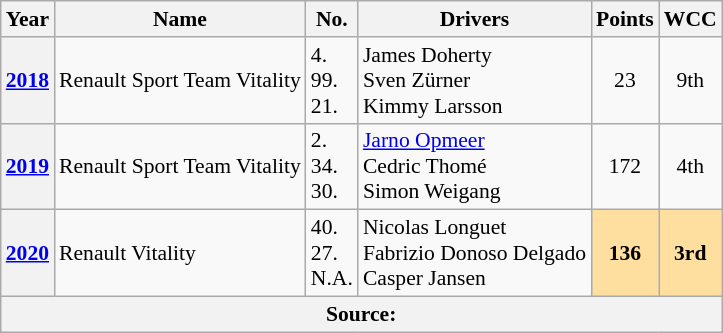<table class="wikitable" style="font-size: 90%;">
<tr>
<th>Year</th>
<th>Name</th>
<th>No.</th>
<th>Drivers</th>
<th>Points</th>
<th>WCC</th>
</tr>
<tr>
<th><a href='#'>2018</a></th>
<td> Renault Sport Team Vitality</td>
<td>4.<br>99.<br>21.</td>
<td> James Doherty<br> Sven Zürner<br>  Kimmy Larsson</td>
<td align="center" style="background: #;">23</td>
<td align="center" style="background: #;">9th</td>
</tr>
<tr>
<th><a href='#'>2019</a></th>
<td> Renault Sport Team Vitality</td>
<td>2.<br>34.<br>30.</td>
<td> <a href='#'>Jarno Opmeer</a><br> Cedric Thomé<br> Simon Weigang</td>
<td align="center" style="background: #;">172</td>
<td align="center" style="background: #;">4th</td>
</tr>
<tr>
<th><a href='#'>2020</a></th>
<td> Renault Vitality</td>
<td>40.<br>27.<br>N.A.</td>
<td> Nicolas Longuet<br> Fabrizio Donoso Delgado<br> Casper Jansen</td>
<td align="center" style="background: #FFDF9F;"><strong>136</strong></td>
<td align="center" style="background: #FFDF9F;"><strong>3rd</strong></td>
</tr>
<tr>
<th colspan="9">Source:</th>
</tr>
</table>
